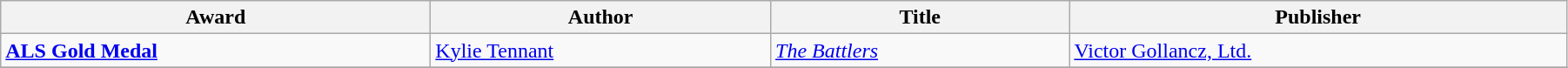<table class="wikitable" width=95%>
<tr>
<th>Award</th>
<th>Author</th>
<th>Title</th>
<th>Publisher</th>
</tr>
<tr>
<td><strong><a href='#'>ALS Gold Medal</a></strong></td>
<td><a href='#'>Kylie Tennant</a></td>
<td><em><a href='#'>The Battlers</a></em></td>
<td><a href='#'>Victor Gollancz, Ltd.</a></td>
</tr>
<tr>
</tr>
</table>
